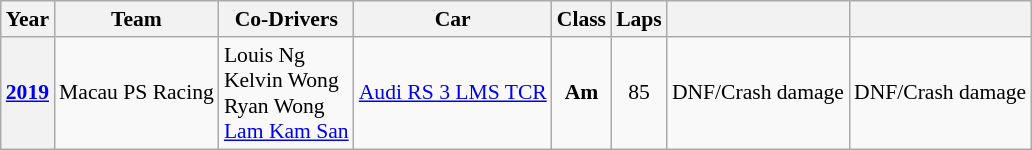<table class="wikitable" style="text-align:center; font-size:90%">
<tr>
<th>Year</th>
<th>Team</th>
<th>Co-Drivers</th>
<th>Car</th>
<th>Class</th>
<th>Laps</th>
<th></th>
<th></th>
</tr>
<tr>
<th><a href='#'>2019</a></th>
<td align="left"> Macau PS Racing</td>
<td align="left"> Louis Ng<br> Kelvin Wong<br> Ryan Wong<br> <a href='#'>Lam Kam San</a></td>
<td align="left"><a href='#'>Audi RS 3 LMS TCR</a></td>
<td><strong><span>Am</span></strong></td>
<td>85</td>
<td>DNF/Crash damage</td>
<td>DNF/Crash damage</td>
</tr>
</table>
